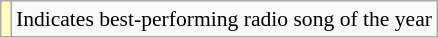<table class="wikitable" style="font-size:90%;">
<tr>
<td style="background-color:#FFFFBB"></td>
<td>Indicates best-performing radio song of the year</td>
</tr>
</table>
